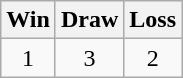<table class="wikitable">
<tr>
<th>Win</th>
<th>Draw</th>
<th>Loss</th>
</tr>
<tr>
<td align=center>1</td>
<td align=center>3</td>
<td align=center>2</td>
</tr>
</table>
